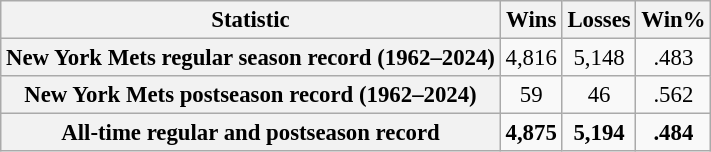<table class="wikitable plainrowheaders" style="text-align:center; font-size:95%">
<tr>
<th scope="col">Statistic</th>
<th scope="col">Wins</th>
<th scope="col">Losses</th>
<th scope="col">Win%</th>
</tr>
<tr>
<th scope="row">New York Mets regular season record (1962–2024)</th>
<td>4,816</td>
<td>5,148</td>
<td>.483</td>
</tr>
<tr>
<th scope="row">New York Mets postseason record (1962–2024)</th>
<td>59</td>
<td>46</td>
<td>.562</td>
</tr>
<tr>
<th scope="row"><strong>All-time regular and postseason record</strong></th>
<td><strong>4,875</strong></td>
<td><strong>5,194</strong></td>
<td><strong>.484</strong></td>
</tr>
</table>
